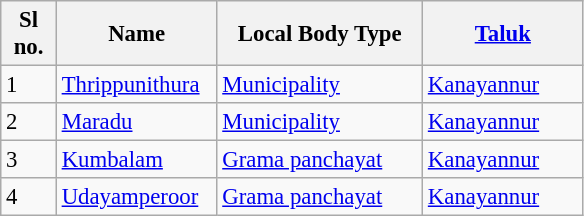<table class="wikitable sortable" style="font-size: 95%;">
<tr>
<th width="30px">Sl no.</th>
<th width="100px">Name</th>
<th width="130px">Local Body Type</th>
<th width="100px"><a href='#'>Taluk</a></th>
</tr>
<tr>
<td>1</td>
<td><a href='#'>Thrippunithura</a></td>
<td><a href='#'>Municipality</a></td>
<td><a href='#'>Kanayannur</a></td>
</tr>
<tr>
<td>2</td>
<td><a href='#'>Maradu</a></td>
<td><a href='#'>Municipality</a></td>
<td><a href='#'>Kanayannur</a></td>
</tr>
<tr>
<td>3</td>
<td><a href='#'>Kumbalam</a></td>
<td><a href='#'>Grama panchayat</a></td>
<td><a href='#'>Kanayannur</a></td>
</tr>
<tr>
<td>4</td>
<td><a href='#'>Udayamperoor</a></td>
<td><a href='#'>Grama panchayat</a></td>
<td><a href='#'>Kanayannur</a></td>
</tr>
</table>
